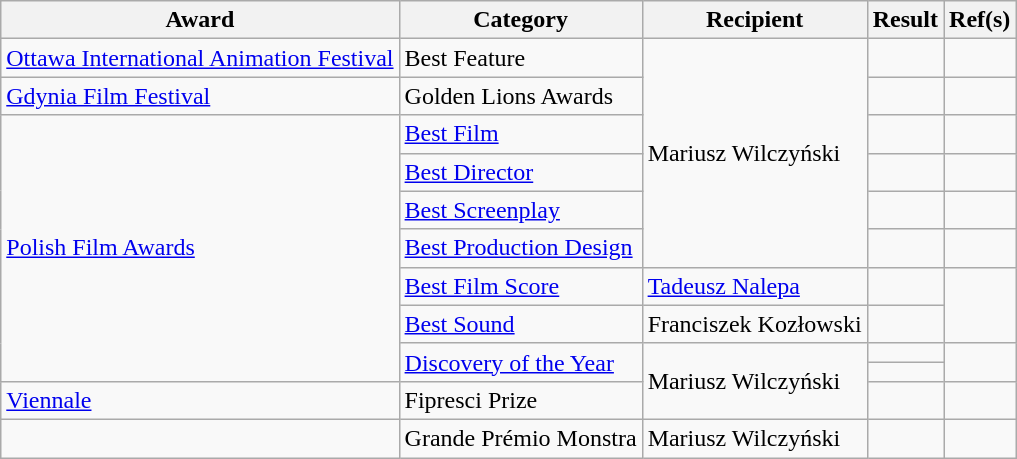<table class="wikitable sortable">
<tr>
<th>Award</th>
<th>Category</th>
<th>Recipient</th>
<th>Result</th>
<th>Ref(s)</th>
</tr>
<tr>
<td><a href='#'>Ottawa International Animation Festival</a></td>
<td>Best Feature</td>
<td rowspan="6">Mariusz Wilczyński</td>
<td></td>
<td></td>
</tr>
<tr>
<td><a href='#'>Gdynia Film Festival</a></td>
<td>Golden Lions Awards</td>
<td></td>
<td></td>
</tr>
<tr>
<td rowspan="8"><a href='#'>Polish Film Awards</a></td>
<td><a href='#'>Best Film</a></td>
<td></td>
<td></td>
</tr>
<tr>
<td><a href='#'>Best Director</a></td>
<td></td>
<td></td>
</tr>
<tr>
<td><a href='#'>Best Screenplay</a></td>
<td></td>
<td></td>
</tr>
<tr>
<td><a href='#'>Best Production Design</a></td>
<td></td>
<td></td>
</tr>
<tr>
<td><a href='#'>Best Film Score</a></td>
<td><a href='#'>Tadeusz Nalepa</a></td>
<td></td>
<td rowspan="2"></td>
</tr>
<tr>
<td><a href='#'>Best Sound</a></td>
<td>Franciszek Kozłowski</td>
<td></td>
</tr>
<tr>
<td rowspan="2"><a href='#'>Discovery of the Year</a></td>
<td rowspan="3">Mariusz Wilczyński</td>
<td></td>
<td rowspan="2"></td>
</tr>
<tr>
<td></td>
</tr>
<tr>
<td><a href='#'>Viennale</a></td>
<td>Fipresci Prize</td>
<td></td>
<td></td>
</tr>
<tr>
<td></td>
<td>Grande Prémio Monstra</td>
<td>Mariusz Wilczyński</td>
<td></td>
<td></td>
</tr>
</table>
